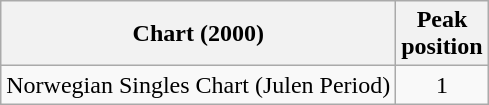<table class="wikitable">
<tr>
<th align="left">Chart (2000)</th>
<th align="left">Peak<br>position</th>
</tr>
<tr>
<td align="left">Norwegian Singles Chart (Julen Period)</td>
<td style="text-align:center;">1</td>
</tr>
</table>
